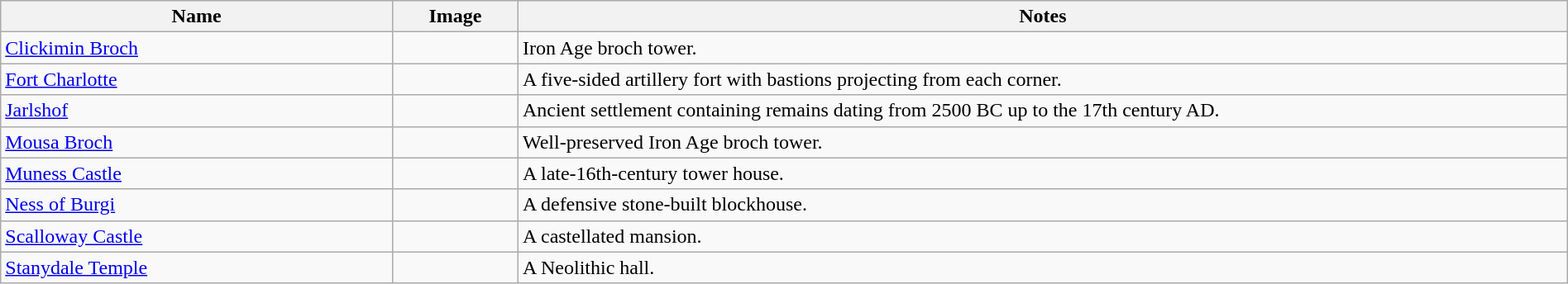<table class="wikitable" width="100%">
<tr>
<th width="25%">Name<br></th>
<th width="94px">Image</th>
<th>Notes</th>
</tr>
<tr>
<td><a href='#'>Clickimin Broch</a></td>
<td></td>
<td>Iron Age broch tower.</td>
</tr>
<tr>
<td><a href='#'>Fort Charlotte</a></td>
<td></td>
<td>A five-sided artillery fort with bastions projecting from each corner.</td>
</tr>
<tr>
<td><a href='#'>Jarlshof</a></td>
<td></td>
<td>Ancient settlement containing remains dating from 2500 BC up to the 17th century AD.</td>
</tr>
<tr>
<td><a href='#'>Mousa Broch</a></td>
<td></td>
<td>Well-preserved Iron Age broch tower.</td>
</tr>
<tr>
<td><a href='#'>Muness Castle</a></td>
<td></td>
<td>A late-16th-century tower house.</td>
</tr>
<tr>
<td><a href='#'>Ness of Burgi</a></td>
<td></td>
<td>A defensive stone-built blockhouse.</td>
</tr>
<tr>
<td><a href='#'>Scalloway Castle</a></td>
<td></td>
<td>A castellated mansion.</td>
</tr>
<tr>
<td><a href='#'>Stanydale Temple</a></td>
<td></td>
<td>A Neolithic hall.</td>
</tr>
</table>
